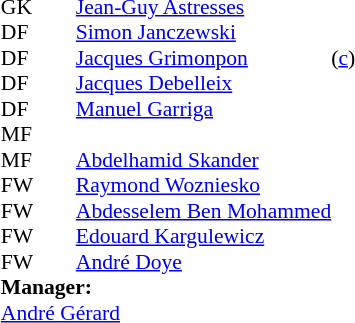<table style="font-size: 90%" cellspacing="0" cellpadding="0" align=center>
<tr>
<td colspan=4></td>
</tr>
<tr>
<th width=25></th>
<th width=25></th>
</tr>
<tr>
<td>GK</td>
<td><strong> </strong></td>
<td> <a href='#'>Jean-Guy Astresses</a></td>
</tr>
<tr>
<td>DF</td>
<td><strong> </strong></td>
<td> <a href='#'>Simon Janczewski</a></td>
</tr>
<tr>
<td>DF</td>
<td><strong> </strong></td>
<td> <a href='#'>Jacques Grimonpon</a></td>
<td>(<a href='#'>c</a>)</td>
</tr>
<tr>
<td>DF</td>
<td><strong> </strong></td>
<td> <a href='#'>Jacques Debelleix</a></td>
</tr>
<tr>
<td>DF</td>
<td><strong> </strong></td>
<td> <a href='#'>Manuel Garriga</a></td>
</tr>
<tr>
<td>MF</td>
<td><strong> </strong></td>
<td> </td>
</tr>
<tr>
<td>MF</td>
<td><strong> </strong></td>
<td> <a href='#'>Abdelhamid Skander</a></td>
</tr>
<tr>
<td>FW</td>
<td><strong> </strong></td>
<td> <a href='#'>Raymond Wozniesko</a></td>
</tr>
<tr>
<td>FW</td>
<td><strong> </strong></td>
<td> <a href='#'>Abdesselem Ben Mohammed</a></td>
</tr>
<tr>
<td>FW</td>
<td><strong> </strong></td>
<td> <a href='#'>Edouard Kargulewicz</a></td>
</tr>
<tr>
<td>FW</td>
<td><strong> </strong></td>
<td> <a href='#'>André Doye</a></td>
</tr>
<tr>
<td colspan=3><strong>Manager:</strong></td>
</tr>
<tr>
<td colspan=4> <a href='#'>André Gérard</a></td>
</tr>
</table>
